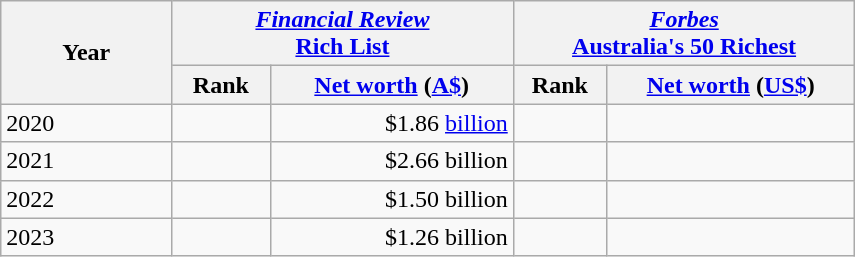<table class="wikitable">
<tr>
<th rowspan=2>Year</th>
<th colspan="2" style="width:40%;"><em><a href='#'>Financial Review</a></em><br><a href='#'>Rich List</a></th>
<th colspan="2" style="width:40%;"><em><a href='#'>Forbes</a></em><br><a href='#'>Australia's 50 Richest</a></th>
</tr>
<tr>
<th>Rank</th>
<th><a href='#'>Net worth</a> (<a href='#'>A$</a>)</th>
<th>Rank</th>
<th><a href='#'>Net worth</a> (<a href='#'>US$</a>)</th>
</tr>
<tr>
<td>2020</td>
<td align="center"></td>
<td align="right">$1.86 <a href='#'>billion</a> </td>
<td align="center"></td>
<td align="right"></td>
</tr>
<tr>
<td>2021</td>
<td align="center"></td>
<td align="right">$2.66 billion </td>
<td align="center"></td>
<td align="right"></td>
</tr>
<tr>
<td>2022</td>
<td align="center"></td>
<td align="right">$1.50 billion </td>
<td align="center"></td>
<td align="right"></td>
</tr>
<tr>
<td>2023</td>
<td align="center"></td>
<td align="right">$1.26 billion </td>
<td align="center"></td>
<td align="right"></td>
</tr>
</table>
